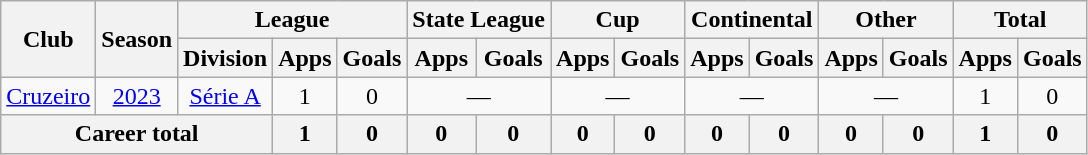<table class="wikitable" style="text-align: center;">
<tr>
<th rowspan="2">Club</th>
<th rowspan="2">Season</th>
<th colspan="3">League</th>
<th colspan="2">State League</th>
<th colspan="2">Cup</th>
<th colspan="2">Continental</th>
<th colspan="2">Other</th>
<th colspan="2">Total</th>
</tr>
<tr>
<th>Division</th>
<th>Apps</th>
<th>Goals</th>
<th>Apps</th>
<th>Goals</th>
<th>Apps</th>
<th>Goals</th>
<th>Apps</th>
<th>Goals</th>
<th>Apps</th>
<th>Goals</th>
<th>Apps</th>
<th>Goals</th>
</tr>
<tr>
<td><a href='#'>Cruzeiro</a></td>
<td><a href='#'>2023</a></td>
<td><a href='#'>Série A</a></td>
<td>1</td>
<td>0</td>
<td colspan="2">—</td>
<td colspan="2">—</td>
<td colspan="2">—</td>
<td colspan="2">—</td>
<td>1</td>
<td>0</td>
</tr>
<tr>
<th colspan="3"><strong>Career total</strong></th>
<th>1</th>
<th>0</th>
<th>0</th>
<th>0</th>
<th>0</th>
<th>0</th>
<th>0</th>
<th>0</th>
<th>0</th>
<th>0</th>
<th>1</th>
<th>0</th>
</tr>
</table>
